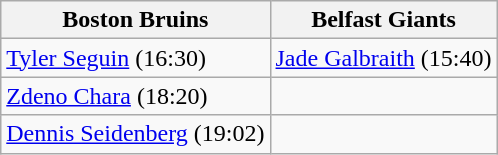<table class="wikitable">
<tr>
<th>Boston Bruins</th>
<th>Belfast Giants</th>
</tr>
<tr>
<td><a href='#'>Tyler Seguin</a> (16:30)</td>
<td><a href='#'>Jade Galbraith</a> (15:40)</td>
</tr>
<tr>
<td><a href='#'>Zdeno Chara</a> (18:20)</td>
<td></td>
</tr>
<tr>
<td><a href='#'>Dennis Seidenberg</a> (19:02)</td>
<td></td>
</tr>
</table>
